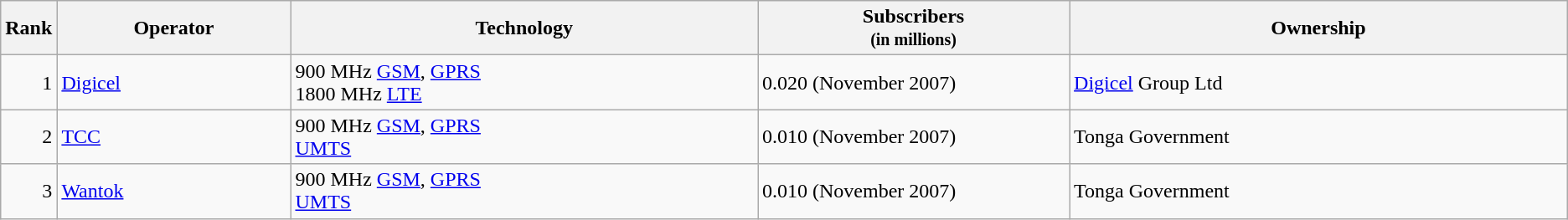<table class="wikitable">
<tr>
<th style="width:3%;">Rank</th>
<th style="width:15%;">Operator</th>
<th style="width:30%;">Technology</th>
<th style="width:20%;">Subscribers<br><small>(in millions)</small></th>
<th style="width:32%;">Ownership</th>
</tr>
<tr>
<td align=right>1</td>
<td><a href='#'>Digicel</a></td>
<td>900 MHz <a href='#'>GSM</a>, <a href='#'>GPRS</a><br>1800 MHz <a href='#'>LTE</a></td>
<td>0.020 (November 2007)</td>
<td><a href='#'>Digicel</a> Group Ltd</td>
</tr>
<tr>
<td align=right>2</td>
<td><a href='#'>TCC</a></td>
<td>900 MHz <a href='#'>GSM</a>, <a href='#'>GPRS</a><br><a href='#'>UMTS</a></td>
<td>0.010 (November 2007)</td>
<td>Tonga Government</td>
</tr>
<tr>
<td align=right>3</td>
<td><a href='#'>Wantok</a></td>
<td>900 MHz <a href='#'>GSM</a>, <a href='#'>GPRS</a><br><a href='#'>UMTS</a></td>
<td>0.010 (November 2007)</td>
<td>Tonga Government</td>
</tr>
</table>
